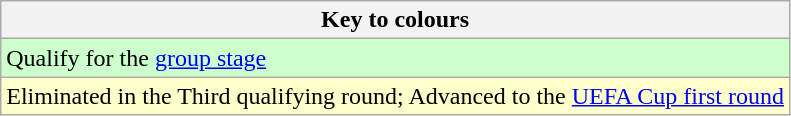<table class="wikitable">
<tr>
<th>Key to colours</th>
</tr>
<tr bgcolor=#ccffcc>
<td>Qualify for the <a href='#'>group stage</a></td>
</tr>
<tr bgcolor=#ffffcc>
<td>Eliminated in the Third qualifying round; Advanced to the <a href='#'>UEFA Cup first round</a></td>
</tr>
</table>
